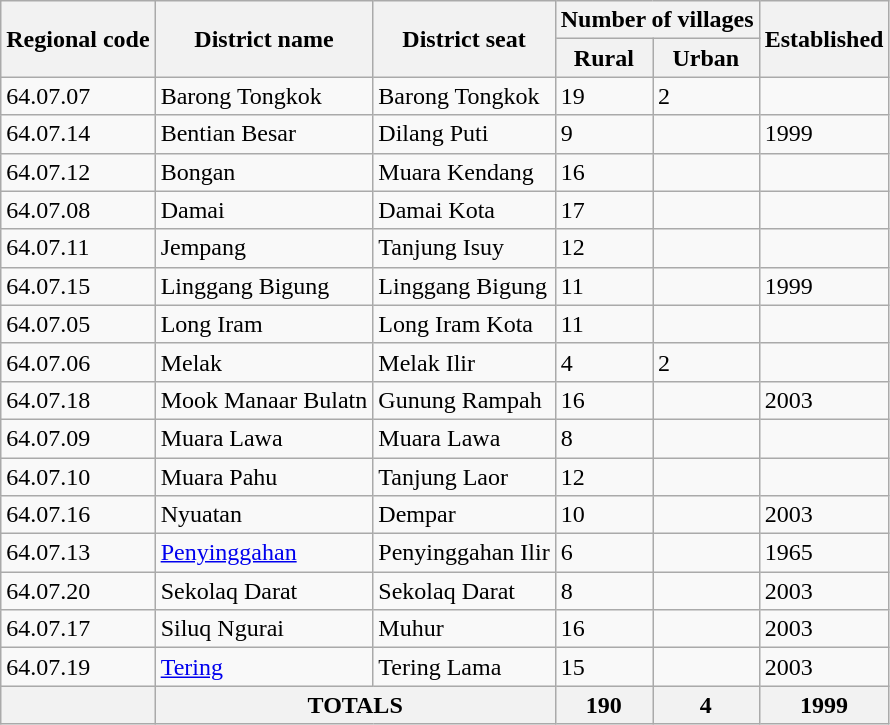<table class="wikitable sortable">
<tr>
<th rowspan="2">Regional code</th>
<th rowspan="2">District name</th>
<th rowspan="2">District seat</th>
<th colspan="2">Number of villages</th>
<th rowspan="2">Established</th>
</tr>
<tr>
<th>Rural</th>
<th>Urban</th>
</tr>
<tr>
<td>64.07.07</td>
<td>Barong Tongkok</td>
<td>Barong Tongkok</td>
<td>19</td>
<td>2</td>
<td></td>
</tr>
<tr>
<td>64.07.14</td>
<td>Bentian Besar</td>
<td>Dilang Puti</td>
<td>9</td>
<td></td>
<td>1999</td>
</tr>
<tr>
<td>64.07.12</td>
<td>Bongan</td>
<td>Muara Kendang</td>
<td>16</td>
<td></td>
<td></td>
</tr>
<tr>
<td>64.07.08</td>
<td>Damai</td>
<td>Damai Kota</td>
<td>17</td>
<td></td>
<td></td>
</tr>
<tr>
<td>64.07.11</td>
<td>Jempang</td>
<td>Tanjung Isuy</td>
<td>12</td>
<td></td>
<td></td>
</tr>
<tr>
<td>64.07.15</td>
<td>Linggang Bigung</td>
<td>Linggang Bigung</td>
<td>11</td>
<td></td>
<td>1999</td>
</tr>
<tr>
<td>64.07.05</td>
<td>Long Iram</td>
<td>Long Iram Kota</td>
<td>11</td>
<td></td>
<td></td>
</tr>
<tr>
<td>64.07.06</td>
<td>Melak</td>
<td>Melak Ilir</td>
<td>4</td>
<td>2</td>
<td></td>
</tr>
<tr>
<td>64.07.18</td>
<td>Mook Manaar Bulatn</td>
<td>Gunung Rampah</td>
<td>16</td>
<td></td>
<td>2003</td>
</tr>
<tr>
<td>64.07.09</td>
<td>Muara Lawa</td>
<td>Muara Lawa</td>
<td>8</td>
<td></td>
<td></td>
</tr>
<tr>
<td>64.07.10</td>
<td>Muara Pahu</td>
<td>Tanjung Laor</td>
<td>12</td>
<td></td>
<td></td>
</tr>
<tr>
<td>64.07.16</td>
<td>Nyuatan</td>
<td>Dempar</td>
<td>10</td>
<td></td>
<td>2003</td>
</tr>
<tr>
<td>64.07.13</td>
<td><a href='#'>Penyinggahan</a></td>
<td>Penyinggahan Ilir</td>
<td>6</td>
<td></td>
<td>1965</td>
</tr>
<tr>
<td>64.07.20</td>
<td>Sekolaq Darat</td>
<td>Sekolaq Darat</td>
<td>8</td>
<td></td>
<td>2003</td>
</tr>
<tr>
<td>64.07.17</td>
<td>Siluq Ngurai</td>
<td>Muhur</td>
<td>16</td>
<td></td>
<td>2003</td>
</tr>
<tr>
<td>64.07.19</td>
<td><a href='#'>Tering</a></td>
<td>Tering Lama</td>
<td>15</td>
<td></td>
<td>2003</td>
</tr>
<tr>
<th></th>
<th colspan="2">TOTALS</th>
<th>190</th>
<th>4</th>
<th>1999</th>
</tr>
</table>
